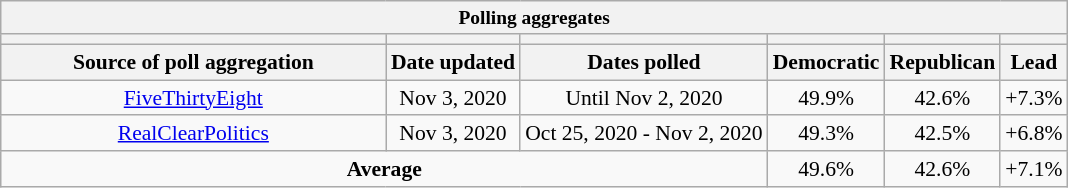<table class="wikitable" style="font-size:90%; text-align:center">
<tr valign=bottom style="font-size:90%;">
<th colspan="6">Polling aggregates</th>
</tr>
<tr>
<th></th>
<th></th>
<th></th>
<th></th>
<th></th>
<th></th>
</tr>
<tr>
<th style="width:250px;">Source of poll aggregation</th>
<th>Date updated</th>
<th>Dates polled</th>
<th>Democratic</th>
<th>Republican</th>
<th>Lead</th>
</tr>
<tr>
<td><a href='#'>FiveThirtyEight</a></td>
<td>Nov 3, 2020</td>
<td>Until Nov 2, 2020</td>
<td>49.9%</td>
<td>42.6%</td>
<td>+7.3%</td>
</tr>
<tr>
<td><a href='#'>RealClearPolitics</a></td>
<td>Nov 3, 2020</td>
<td>Oct 25, 2020 - Nov 2, 2020</td>
<td>49.3%</td>
<td>42.5%</td>
<td>+6.8%</td>
</tr>
<tr>
<td colspan="3"><strong>Average</strong></td>
<td>49.6%</td>
<td>42.6%</td>
<td>+7.1%</td>
</tr>
</table>
